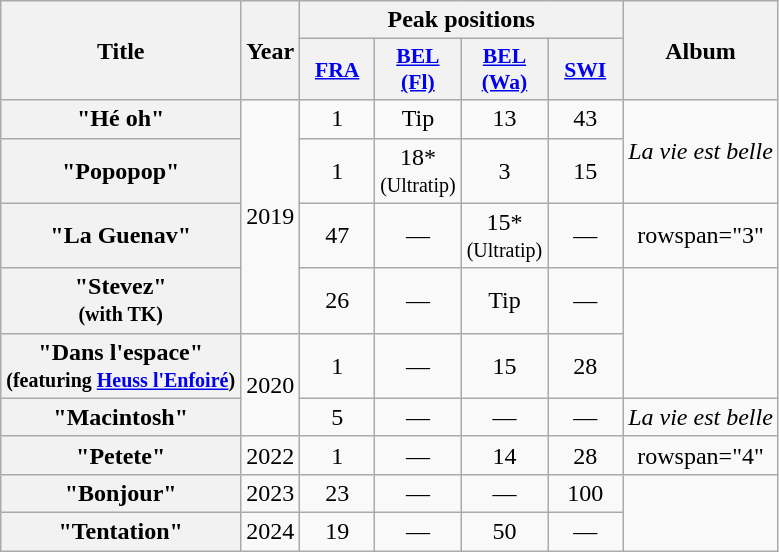<table class="wikitable plainrowheaders" style="text-align:center">
<tr>
<th scope="col" rowspan="2">Title</th>
<th scope="col" rowspan="2">Year</th>
<th scope="col" colspan="4">Peak positions</th>
<th scope="col" rowspan="2">Album</th>
</tr>
<tr>
<th scope="col" style="width:3em;font-size:90%;"><a href='#'>FRA</a><br></th>
<th scope="col" style="width:3em;font-size:90%;"><a href='#'>BEL <br>(Fl)</a><br></th>
<th scope="col" style="width:3em;font-size:90%;"><a href='#'>BEL <br>(Wa)</a><br></th>
<th scope="col" style="width:3em;font-size:90%;"><a href='#'>SWI</a><br></th>
</tr>
<tr>
<th scope="row">"Hé oh"</th>
<td rowspan=4>2019</td>
<td>1</td>
<td>Tip</td>
<td>13</td>
<td>43</td>
<td rowspan="2"><em>La vie est belle</em></td>
</tr>
<tr>
<th scope="row">"Popopop"</th>
<td>1</td>
<td>18*<br><small>(Ultratip)</small></td>
<td>3</td>
<td>15</td>
</tr>
<tr>
<th scope="row">"La Guenav"</th>
<td>47</td>
<td>—</td>
<td>15*<br><small>(Ultratip)</small></td>
<td>—</td>
<td>rowspan="3" </td>
</tr>
<tr>
<th scope="row">"Stevez"<br><small>(with TK)</small></th>
<td>26</td>
<td>—</td>
<td>Tip</td>
<td>—</td>
</tr>
<tr>
<th scope="row">"Dans l'espace"<br><small>(featuring <a href='#'>Heuss l'Enfoiré</a>)</small></th>
<td rowspan=2>2020</td>
<td>1</td>
<td>—</td>
<td>15</td>
<td>28</td>
</tr>
<tr>
<th scope="row">"Macintosh"</th>
<td>5</td>
<td>—</td>
<td>—</td>
<td>—</td>
<td><em>La vie est belle</em></td>
</tr>
<tr>
<th scope="row">"Petete"</th>
<td>2022</td>
<td>1</td>
<td>—</td>
<td>14</td>
<td>28</td>
<td>rowspan="4" </td>
</tr>
<tr>
<th scope="row">"Bonjour"<br></th>
<td>2023</td>
<td>23</td>
<td>—</td>
<td>—</td>
<td>100</td>
</tr>
<tr>
<th scope="row">"Tentation"<br></th>
<td>2024</td>
<td>19</td>
<td>—</td>
<td>50</td>
<td>—</td>
</tr>
</table>
